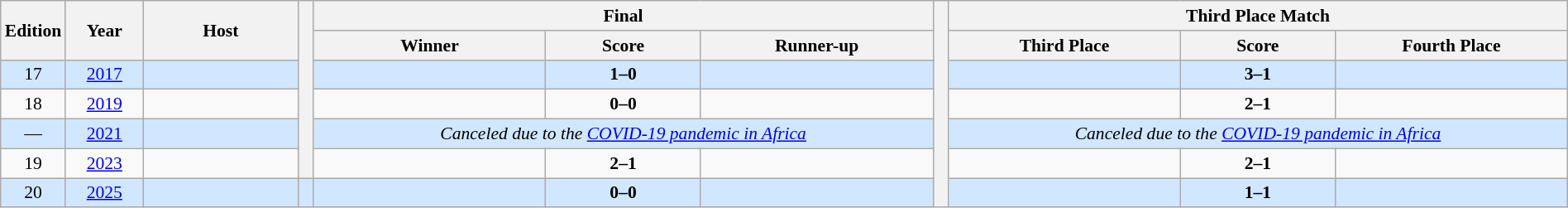<table class="wikitable" style="font-size:90%; width:100%; text-align:center;">
<tr>
<th rowspan=2 width=3%>Edition</th>
<th rowspan=2 width=5%>Year</th>
<th rowspan=2 width=10%>Host</th>
<th rowspan="6" width="1%"></th>
<th colspan=3>Final</th>
<th width=1% rowspan=7></th>
<th colspan=3>Third Place Match</th>
</tr>
<tr>
<th width=15%>Winner</th>
<th width=10%>Score</th>
<th width=15%>Runner-up</th>
<th width=15%>Third Place</th>
<th width=10%>Score</th>
<th width=15%>Fourth Place</th>
</tr>
<tr bgcolor=#D0E7FF>
<td>17</td>
<td><a href='#'>2017</a></td>
<td align=left></td>
<td><strong></strong></td>
<td><strong>1–0</strong></td>
<td></td>
<td></td>
<td><strong>3–1</strong></td>
<td></td>
</tr>
<tr>
<td>18</td>
<td><a href='#'>2019</a></td>
<td align=left></td>
<td><strong></strong></td>
<td><strong>0–0</strong><br></td>
<td></td>
<td></td>
<td><strong>2–1</strong></td>
<td></td>
</tr>
<tr bgcolor=#D0E7FF>
<td>—</td>
<td><a href='#'>2021</a></td>
<td align=left></td>
<td colspan=3><em>Canceled due to the <a href='#'>COVID-19 pandemic in Africa</a></em></td>
<td colspan=3><em>Canceled due to the <a href='#'>COVID-19 pandemic in Africa</a></em></td>
</tr>
<tr>
<td>19</td>
<td><a href='#'>2023</a></td>
<td align=left></td>
<td><strong></strong></td>
<td><strong>2–1</strong></td>
<td></td>
<td></td>
<td><strong>2–1</strong></td>
<td></td>
</tr>
<tr bgcolor=#D0E7FF>
<td>20</td>
<td><a href='#'>2025</a></td>
<td align=left></td>
<td></td>
<td><strong></strong></td>
<td><strong>0–0</strong><br></td>
<td></td>
<td></td>
<td><strong>1–1</strong><br></td>
<td></td>
</tr>
</table>
